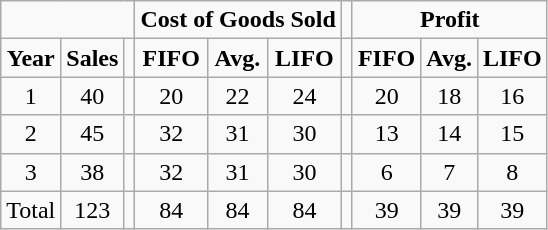<table class="wikitable" style="text-align: center">
<tr>
<td colspan="3"></td>
<td colspan="3"><strong>Cost of Goods Sold</strong></td>
<td></td>
<td colspan="3"><strong>Profit</strong></td>
</tr>
<tr>
<td><strong>Year</strong></td>
<td><strong>Sales</strong></td>
<td></td>
<td><strong>FIFO</strong></td>
<td><strong>Avg.</strong></td>
<td><strong>LIFO</strong></td>
<td></td>
<td><strong>FIFO</strong></td>
<td><strong>Avg.</strong></td>
<td><strong>LIFO</strong></td>
</tr>
<tr>
<td>1</td>
<td>40</td>
<td></td>
<td>20</td>
<td>22</td>
<td>24</td>
<td></td>
<td>20</td>
<td>18</td>
<td>16</td>
</tr>
<tr>
<td>2</td>
<td>45</td>
<td></td>
<td>32</td>
<td>31</td>
<td>30</td>
<td></td>
<td>13</td>
<td>14</td>
<td>15</td>
</tr>
<tr>
<td>3</td>
<td>38</td>
<td></td>
<td>32</td>
<td>31</td>
<td>30</td>
<td></td>
<td>6</td>
<td>7</td>
<td>8</td>
</tr>
<tr>
<td>Total</td>
<td>123</td>
<td></td>
<td>84</td>
<td>84</td>
<td>84</td>
<td></td>
<td>39</td>
<td>39</td>
<td>39</td>
</tr>
</table>
